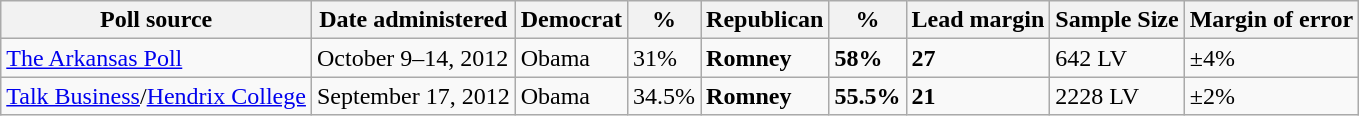<table class="wikitable">
<tr valign=bottom>
<th>Poll source</th>
<th>Date administered</th>
<th>Democrat</th>
<th>%</th>
<th>Republican</th>
<th>%</th>
<th>Lead margin</th>
<th>Sample Size</th>
<th>Margin of error</th>
</tr>
<tr>
<td><a href='#'>The Arkansas Poll</a></td>
<td>October 9–14, 2012</td>
<td>Obama</td>
<td>31%</td>
<td><strong>Romney</strong></td>
<td><strong>58%</strong></td>
<td><strong>27</strong></td>
<td>642 LV</td>
<td>±4%</td>
</tr>
<tr>
<td><a href='#'>Talk Business</a>/<a href='#'>Hendrix College</a></td>
<td>September 17, 2012</td>
<td>Obama</td>
<td>34.5%</td>
<td><strong>Romney</strong></td>
<td><strong>55.5%</strong></td>
<td><strong>21</strong></td>
<td>2228 LV</td>
<td>±2%</td>
</tr>
</table>
